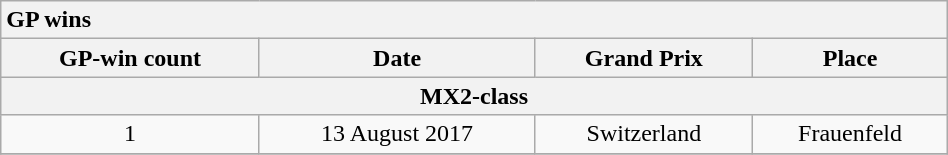<table class="wikitable mw-collapsible mw-collapsed" style=" text-align:center; width:50%;">
<tr>
<th style="text-align:left;" colspan = 10>GP wins</th>
</tr>
<tr>
<th>GP-win count</th>
<th>Date</th>
<th>Grand Prix</th>
<th>Place</th>
</tr>
<tr>
<th Colspan=4>MX2-class</th>
</tr>
<tr>
<td>1</td>
<td>13 August 2017</td>
<td>Switzerland</td>
<td>Frauenfeld</td>
</tr>
<tr>
</tr>
</table>
